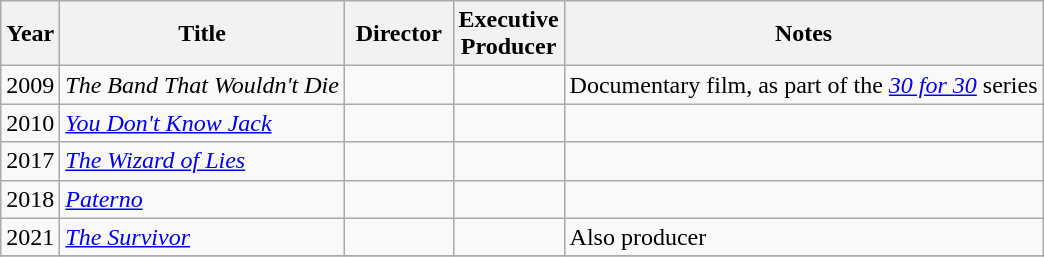<table class="wikitable plainrowheaders">
<tr>
<th>Year</th>
<th>Title</th>
<th width="65">Director</th>
<th width="65">Executive<br>Producer</th>
<th>Notes</th>
</tr>
<tr>
<td>2009</td>
<td><em>The Band That Wouldn't Die</em></td>
<td></td>
<td></td>
<td>Documentary film, as part of the <em><a href='#'>30 for 30</a></em> series</td>
</tr>
<tr>
<td>2010</td>
<td><em><a href='#'>You Don't Know Jack</a></em></td>
<td></td>
<td></td>
<td></td>
</tr>
<tr>
<td>2017</td>
<td><em><a href='#'>The Wizard of Lies</a></em></td>
<td></td>
<td></td>
<td></td>
</tr>
<tr>
<td>2018</td>
<td><em><a href='#'>Paterno</a></em></td>
<td></td>
<td></td>
<td></td>
</tr>
<tr>
<td>2021</td>
<td><em><a href='#'>The Survivor</a></em></td>
<td></td>
<td></td>
<td>Also producer</td>
</tr>
<tr>
</tr>
</table>
